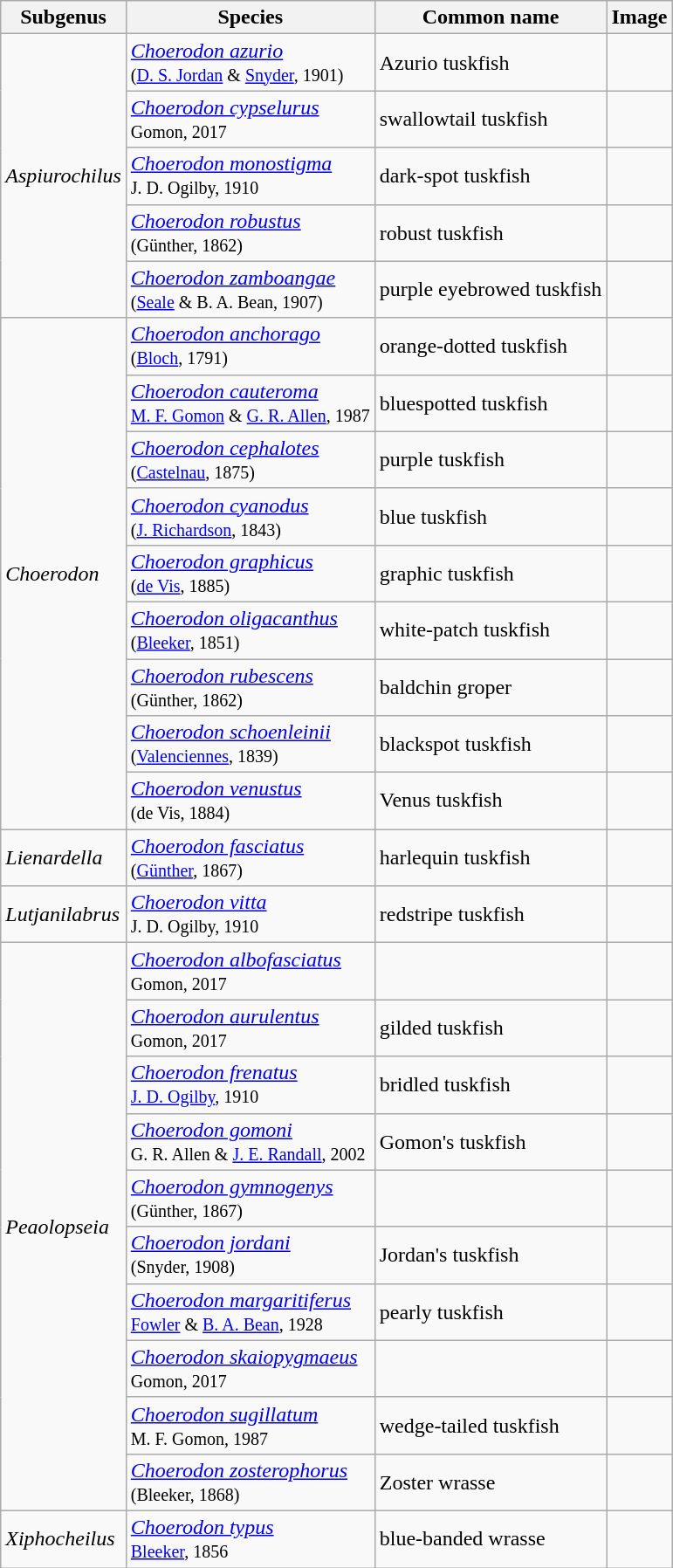<table class="wikitable sortable">
<tr>
<th>Subgenus</th>
<th>Species</th>
<th>Common name</th>
<th>Image</th>
</tr>
<tr>
<td rowspan="5"><em>Aspiurochilus</em></td>
<td><em><a href='#'>Choerodon azurio</a></em><br><small>(<a href='#'>D. S. Jordan</a> & <a href='#'>Snyder</a>, 1901)</small></td>
<td>Azurio tuskfish</td>
<td></td>
</tr>
<tr>
<td><em><a href='#'>Choerodon cypselurus</a></em><br><small>Gomon, 2017</small></td>
<td>swallowtail tuskfish</td>
<td></td>
</tr>
<tr>
<td><em><a href='#'>Choerodon monostigma</a></em><br><small>J. D. Ogilby, 1910</small></td>
<td>dark-spot tuskfish</td>
<td></td>
</tr>
<tr>
<td><em><a href='#'>Choerodon robustus</a></em><br><small>(Günther, 1862)</small></td>
<td>robust tuskfish</td>
<td></td>
</tr>
<tr>
<td><em><a href='#'>Choerodon zamboangae</a></em><br><small>(<a href='#'>Seale</a> & B. A. Bean, 1907)</small></td>
<td>purple eyebrowed tuskfish</td>
<td></td>
</tr>
<tr>
<td rowspan="9"><em>Choerodon</em></td>
<td><em><a href='#'>Choerodon anchorago</a></em><br><small>(<a href='#'>Bloch</a>, 1791)</small></td>
<td>orange-dotted tuskfish</td>
<td></td>
</tr>
<tr>
<td><em><a href='#'>Choerodon cauteroma</a></em><br><small><a href='#'>M. F. Gomon</a> & <a href='#'>G. R. Allen</a>, 1987</small></td>
<td>bluespotted tuskfish</td>
<td></td>
</tr>
<tr>
<td><em><a href='#'>Choerodon cephalotes</a></em><br><small>(<a href='#'>Castelnau</a>, 1875)</small></td>
<td>purple tuskfish</td>
<td></td>
</tr>
<tr>
<td><em><a href='#'>Choerodon cyanodus</a></em><br><small>(<a href='#'>J. Richardson</a>, 1843)</small></td>
<td>blue tuskfish</td>
<td></td>
</tr>
<tr>
<td><em><a href='#'>Choerodon graphicus</a></em><br><small>(<a href='#'>de Vis</a>, 1885)</small></td>
<td>graphic tuskfish</td>
<td></td>
</tr>
<tr>
<td><em><a href='#'>Choerodon oligacanthus</a></em><br><small>(<a href='#'>Bleeker</a>, 1851)</small></td>
<td>white-patch tuskfish</td>
<td></td>
</tr>
<tr>
<td><em><a href='#'>Choerodon rubescens</a></em><br><small>(Günther, 1862)</small></td>
<td>baldchin groper</td>
<td></td>
</tr>
<tr>
<td><em><a href='#'>Choerodon schoenleinii</a></em><br><small>(<a href='#'>Valenciennes</a>, 1839)</small></td>
<td>blackspot tuskfish</td>
<td></td>
</tr>
<tr>
<td><em><a href='#'>Choerodon venustus</a></em><br><small>(de Vis, 1884)</small></td>
<td>Venus tuskfish</td>
<td></td>
</tr>
<tr>
<td><em>Lienardella</em></td>
<td><em><a href='#'>Choerodon fasciatus</a></em><br><small>(<a href='#'>Günther</a>, 1867)</small></td>
<td>harlequin tuskfish</td>
<td></td>
</tr>
<tr>
<td><em>Lutjanilabrus</em></td>
<td><em><a href='#'>Choerodon vitta</a></em><br><small>J. D. Ogilby, 1910</small></td>
<td>redstripe tuskfish</td>
<td></td>
</tr>
<tr>
<td rowspan="10"><em>Peaolopseia</em></td>
<td><em><a href='#'>Choerodon albofasciatus</a></em><br><small>Gomon, 2017</small></td>
<td></td>
<td></td>
</tr>
<tr>
<td><em><a href='#'>Choerodon aurulentus</a></em><br><small>Gomon, 2017</small></td>
<td>gilded tuskfish</td>
<td></td>
</tr>
<tr>
<td><em><a href='#'>Choerodon frenatus</a></em><br><small><a href='#'>J. D. Ogilby</a>, 1910</small></td>
<td>bridled tuskfish</td>
<td></td>
</tr>
<tr>
<td><em><a href='#'>Choerodon gomoni</a></em><br><small>G. R. Allen & <a href='#'>J. E. Randall</a>, 2002</small></td>
<td>Gomon's tuskfish</td>
<td></td>
</tr>
<tr>
<td><em><a href='#'>Choerodon gymnogenys</a></em><br><small>(Günther, 1867)</small></td>
<td></td>
<td></td>
</tr>
<tr>
<td><em><a href='#'>Choerodon jordani</a></em><br><small>(Snyder, 1908)</small></td>
<td>Jordan's tuskfish</td>
<td></td>
</tr>
<tr>
<td><em><a href='#'>Choerodon margaritiferus</a></em><br><small><a href='#'>Fowler</a> & <a href='#'>B. A. Bean</a>, 1928</small></td>
<td>pearly tuskfish</td>
<td></td>
</tr>
<tr>
<td><em><a href='#'>Choerodon skaiopygmaeus</a></em><br><small>Gomon, 2017</small></td>
<td></td>
<td></td>
</tr>
<tr>
<td><em><a href='#'>Choerodon sugillatum</a></em><br><small>M. F. Gomon, 1987</small></td>
<td>wedge-tailed tuskfish</td>
<td></td>
</tr>
<tr>
<td><em><a href='#'>Choerodon zosterophorus</a></em><br><small>(Bleeker, 1868)</small></td>
<td>Zoster wrasse</td>
<td></td>
</tr>
<tr>
<td><em>Xiphocheilus</em></td>
<td><em><a href='#'>Choerodon typus</a></em><br><small><a href='#'>Bleeker</a>, 1856</small></td>
<td>blue-banded wrasse</td>
<td></td>
</tr>
</table>
